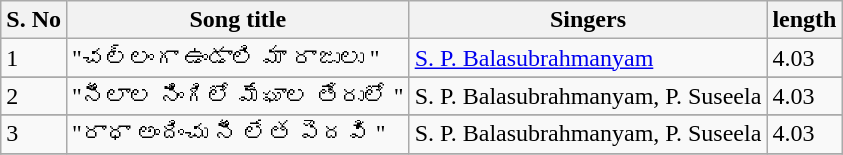<table class="wikitable">
<tr>
<th>S. No</th>
<th>Song title</th>
<th>Singers</th>
<th>length</th>
</tr>
<tr>
<td>1</td>
<td>"చల్లంగా ఉండాలి మా రాజులు "</td>
<td><a href='#'>S. P. Balasubrahmanyam</a></td>
<td>4.03</td>
</tr>
<tr>
</tr>
<tr>
<td>2</td>
<td>"నీలాల నింగిలో మేఘాల తేరులో "</td>
<td>S. P. Balasubrahmanyam, P. Suseela</td>
<td>4.03</td>
</tr>
<tr>
</tr>
<tr>
<td>3</td>
<td>"రాధా అందించు నీ లేత పెదవి "</td>
<td>S. P. Balasubrahmanyam, P. Suseela</td>
<td>4.03</td>
</tr>
<tr>
</tr>
</table>
